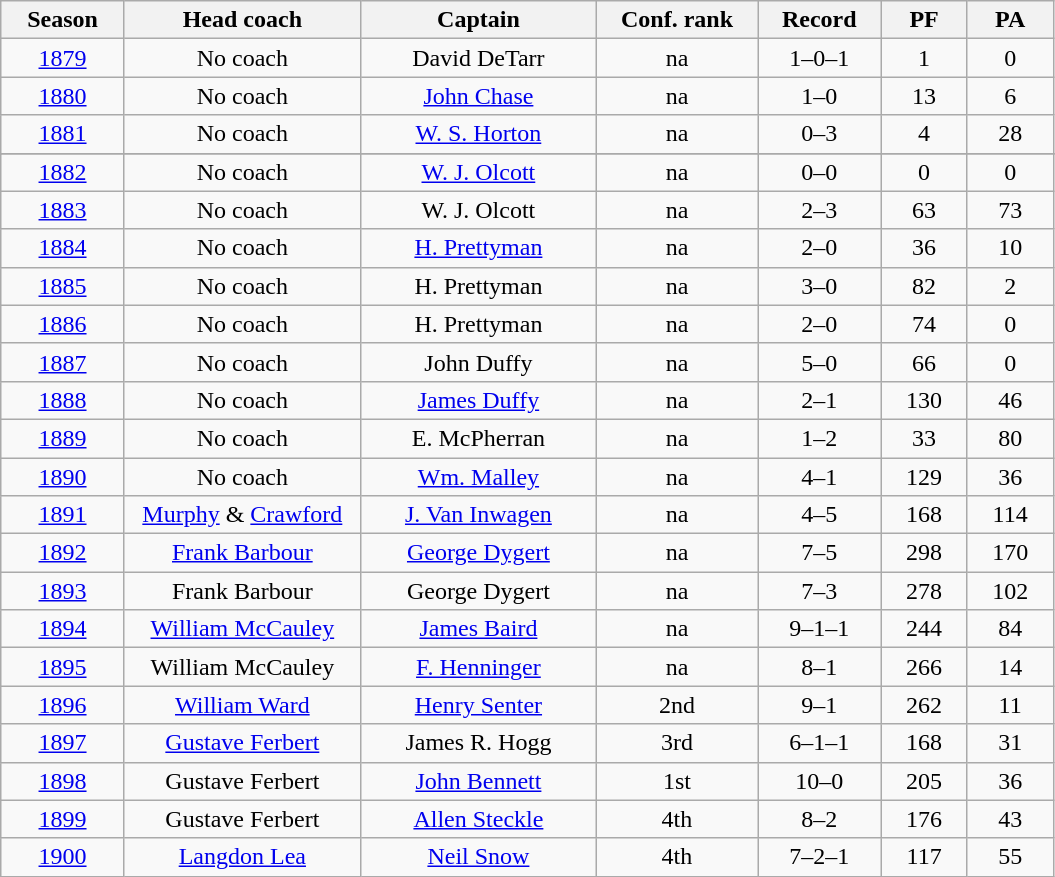<table class="wikitable" style="text-align:center;">
<tr>
<th width=75>Season</th>
<th width=150>Head coach</th>
<th width=150>Captain</th>
<th width=100>Conf. rank</th>
<th width=75>Record</th>
<th width=50>PF</th>
<th width=50>PA</th>
</tr>
<tr>
<td><a href='#'>1879</a></td>
<td>No coach</td>
<td>David DeTarr</td>
<td>na</td>
<td>1–0–1</td>
<td>1</td>
<td>0</td>
</tr>
<tr>
<td><a href='#'>1880</a></td>
<td>No coach</td>
<td><a href='#'>John Chase</a></td>
<td>na</td>
<td>1–0</td>
<td>13</td>
<td>6</td>
</tr>
<tr>
<td><a href='#'>1881</a></td>
<td>No coach</td>
<td><a href='#'>W. S. Horton</a></td>
<td>na</td>
<td>0–3</td>
<td>4</td>
<td>28</td>
</tr>
<tr>
</tr>
<tr>
<td><a href='#'>1882</a></td>
<td>No coach</td>
<td><a href='#'>W. J. Olcott</a></td>
<td>na</td>
<td>0–0</td>
<td>0</td>
<td>0</td>
</tr>
<tr>
<td><a href='#'>1883</a></td>
<td>No coach</td>
<td>W. J. Olcott</td>
<td>na</td>
<td>2–3</td>
<td>63</td>
<td>73</td>
</tr>
<tr>
<td><a href='#'>1884</a></td>
<td>No coach</td>
<td><a href='#'>H. Prettyman</a></td>
<td>na</td>
<td>2–0</td>
<td>36</td>
<td>10</td>
</tr>
<tr>
<td><a href='#'>1885</a></td>
<td>No coach</td>
<td>H. Prettyman</td>
<td>na</td>
<td>3–0</td>
<td>82</td>
<td>2</td>
</tr>
<tr>
<td><a href='#'>1886</a></td>
<td>No coach</td>
<td>H. Prettyman</td>
<td>na</td>
<td>2–0</td>
<td>74</td>
<td>0</td>
</tr>
<tr>
<td><a href='#'>1887</a></td>
<td>No coach</td>
<td>John Duffy</td>
<td>na</td>
<td>5–0</td>
<td>66</td>
<td>0</td>
</tr>
<tr>
<td><a href='#'>1888</a></td>
<td>No coach</td>
<td><a href='#'>James Duffy</a></td>
<td>na</td>
<td>2–1</td>
<td>130</td>
<td>46</td>
</tr>
<tr>
<td><a href='#'>1889</a></td>
<td>No coach</td>
<td>E. McPherran</td>
<td>na</td>
<td>1–2</td>
<td>33</td>
<td>80</td>
</tr>
<tr>
<td><a href='#'>1890</a></td>
<td>No coach</td>
<td><a href='#'>Wm. Malley</a></td>
<td>na</td>
<td>4–1</td>
<td>129</td>
<td>36</td>
</tr>
<tr>
<td><a href='#'>1891</a></td>
<td><a href='#'>Murphy</a> & <a href='#'>Crawford</a></td>
<td><a href='#'>J. Van Inwagen</a></td>
<td>na</td>
<td>4–5</td>
<td>168</td>
<td>114</td>
</tr>
<tr>
<td><a href='#'>1892</a></td>
<td><a href='#'>Frank Barbour</a></td>
<td><a href='#'>George Dygert</a></td>
<td>na</td>
<td>7–5</td>
<td>298</td>
<td>170</td>
</tr>
<tr>
<td><a href='#'>1893</a></td>
<td>Frank Barbour</td>
<td>George Dygert</td>
<td>na</td>
<td>7–3</td>
<td>278</td>
<td>102</td>
</tr>
<tr>
<td><a href='#'>1894</a></td>
<td><a href='#'>William McCauley</a></td>
<td><a href='#'>James Baird</a></td>
<td>na</td>
<td>9–1–1</td>
<td>244</td>
<td>84</td>
</tr>
<tr>
<td><a href='#'>1895</a></td>
<td>William McCauley</td>
<td><a href='#'>F. Henninger</a></td>
<td>na</td>
<td>8–1</td>
<td>266</td>
<td>14</td>
</tr>
<tr>
<td><a href='#'>1896</a></td>
<td><a href='#'>William Ward</a></td>
<td><a href='#'>Henry Senter</a></td>
<td>2nd</td>
<td>9–1</td>
<td>262</td>
<td>11</td>
</tr>
<tr>
<td><a href='#'>1897</a></td>
<td><a href='#'>Gustave Ferbert</a></td>
<td>James R. Hogg</td>
<td>3rd</td>
<td>6–1–1</td>
<td>168</td>
<td>31</td>
</tr>
<tr>
<td><a href='#'>1898</a></td>
<td>Gustave Ferbert</td>
<td><a href='#'>John Bennett</a></td>
<td>1st</td>
<td>10–0</td>
<td>205</td>
<td>36</td>
</tr>
<tr>
<td><a href='#'>1899</a></td>
<td>Gustave Ferbert</td>
<td><a href='#'>Allen Steckle</a></td>
<td>4th</td>
<td>8–2</td>
<td>176</td>
<td>43</td>
</tr>
<tr>
<td><a href='#'>1900</a></td>
<td><a href='#'>Langdon Lea</a></td>
<td><a href='#'>Neil Snow</a></td>
<td>4th</td>
<td>7–2–1</td>
<td>117</td>
<td>55</td>
</tr>
</table>
